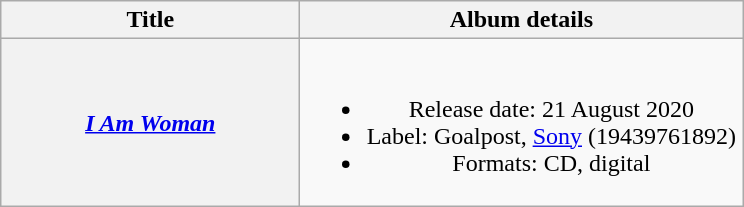<table class="wikitable plainrowheaders" style="text-align:center;">
<tr>
<th style="width:12em;" rowspan="1">Title</th>
<th style="width:18em;" rowspan="1">Album details</th>
</tr>
<tr>
<th scope="row"><em><a href='#'>I Am Woman</a></em></th>
<td><br><ul><li>Release date: 21 August 2020</li><li>Label: Goalpost, <a href='#'>Sony</a> (19439761892)</li><li>Formats: CD, digital</li></ul></td>
</tr>
</table>
